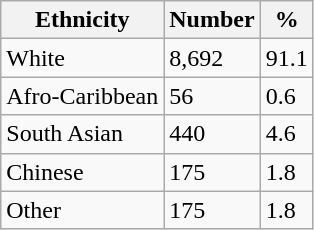<table class="wikitable">
<tr>
<th>Ethnicity</th>
<th>Number</th>
<th>%</th>
</tr>
<tr>
<td>White</td>
<td>8,692</td>
<td>91.1</td>
</tr>
<tr>
<td>Afro-Caribbean</td>
<td>56</td>
<td>0.6</td>
</tr>
<tr>
<td>South Asian</td>
<td>440</td>
<td>4.6</td>
</tr>
<tr>
<td>Chinese</td>
<td>175</td>
<td>1.8</td>
</tr>
<tr>
<td>Other</td>
<td>175</td>
<td>1.8</td>
</tr>
</table>
